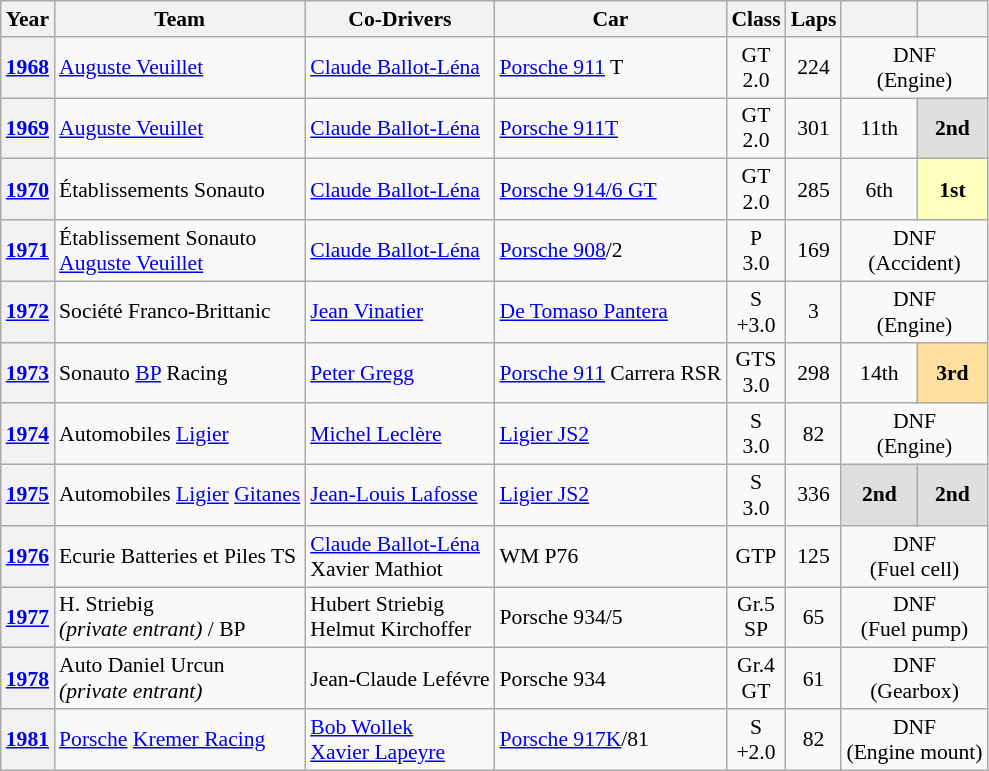<table class="wikitable" style="text-align:center; font-size:90%">
<tr>
<th>Year</th>
<th>Team</th>
<th>Co-Drivers</th>
<th>Car</th>
<th>Class</th>
<th>Laps</th>
<th></th>
<th></th>
</tr>
<tr>
<th><a href='#'>1968</a></th>
<td align=left> <a href='#'>Auguste Veuillet</a></td>
<td align=left> <a href='#'>Claude Ballot-Léna</a></td>
<td align=left><a href='#'>Porsche 911</a> T</td>
<td>GT<br>2.0</td>
<td>224</td>
<td colspan=2>DNF<br>(Engine)</td>
</tr>
<tr>
<th><a href='#'>1969</a></th>
<td align=left> <a href='#'>Auguste Veuillet</a></td>
<td align=left> <a href='#'>Claude Ballot-Léna</a></td>
<td align=left><a href='#'>Porsche 911T</a></td>
<td>GT<br>2.0</td>
<td>301</td>
<td>11th</td>
<td style="background:#dfdfdf;"><strong>2nd</strong></td>
</tr>
<tr>
<th><a href='#'>1970</a></th>
<td align=left> Établissements Sonauto</td>
<td align=left> <a href='#'>Claude Ballot-Léna</a></td>
<td align=left><a href='#'>Porsche 914/6 GT</a></td>
<td>GT<br>2.0</td>
<td>285</td>
<td>6th</td>
<td style="background:#ffffbf;"><strong>1st</strong></td>
</tr>
<tr>
<th><a href='#'>1971</a></th>
<td align=left> Établissement Sonauto<br> <a href='#'>Auguste Veuillet</a></td>
<td align=left> <a href='#'>Claude Ballot-Léna</a></td>
<td align=left><a href='#'>Porsche 908</a>/2</td>
<td>P<br>3.0</td>
<td>169</td>
<td colspan=2>DNF<br>(Accident)</td>
</tr>
<tr>
<th><a href='#'>1972</a></th>
<td align=left> Société Franco-Brittanic</td>
<td align=left> <a href='#'>Jean Vinatier</a></td>
<td align=left><a href='#'>De Tomaso Pantera</a></td>
<td>S<br>+3.0</td>
<td>3</td>
<td colspan=2>DNF<br>(Engine)</td>
</tr>
<tr>
<th><a href='#'>1973</a></th>
<td align=left> Sonauto <a href='#'>BP</a> Racing</td>
<td align=left> <a href='#'>Peter Gregg</a></td>
<td align=left><a href='#'>Porsche 911</a> Carrera RSR</td>
<td>GTS<br>3.0</td>
<td>298</td>
<td>14th</td>
<td style="background:#ffdf9f;"><strong>3rd</strong></td>
</tr>
<tr>
<th><a href='#'>1974</a></th>
<td align=left> Automobiles <a href='#'>Ligier</a></td>
<td align=left> <a href='#'>Michel Leclère</a></td>
<td align=left><a href='#'>Ligier JS2</a></td>
<td>S<br>3.0</td>
<td>82</td>
<td colspan=2>DNF<br>(Engine)</td>
</tr>
<tr>
<th><a href='#'>1975</a></th>
<td align=left> Automobiles <a href='#'>Ligier</a> <a href='#'>Gitanes</a></td>
<td align=left> <a href='#'>Jean-Louis Lafosse</a></td>
<td align=left><a href='#'>Ligier JS2</a></td>
<td>S<br>3.0</td>
<td>336</td>
<td style="background:#dfdfdf;"><strong>2nd</strong></td>
<td style="background:#dfdfdf;"><strong>2nd</strong></td>
</tr>
<tr>
<th><a href='#'>1976</a></th>
<td align=left> Ecurie Batteries et Piles TS</td>
<td align=left> <a href='#'>Claude Ballot-Léna</a><br> Xavier Mathiot</td>
<td align=left>WM P76</td>
<td>GTP</td>
<td>125</td>
<td colspan=2>DNF<br>(Fuel cell)</td>
</tr>
<tr>
<th><a href='#'>1977</a></th>
<td align=left> H. Striebig<br><em>(private entrant)</em> / BP</td>
<td align=left> Hubert Striebig<br> Helmut Kirchoffer</td>
<td align=left>Porsche 934/5</td>
<td>Gr.5<br>SP</td>
<td>65</td>
<td colspan=2>DNF<br>(Fuel pump)</td>
</tr>
<tr>
<th><a href='#'>1978</a></th>
<td align=left> Auto Daniel Urcun<br><em>(private entrant)</em></td>
<td align=left> Jean-Claude Lefévre</td>
<td align=left>Porsche 934</td>
<td>Gr.4<br>GT</td>
<td>61</td>
<td colspan=2>DNF<br>(Gearbox)</td>
</tr>
<tr>
<th><a href='#'>1981</a></th>
<td align=left> <a href='#'>Porsche</a> <a href='#'>Kremer Racing</a></td>
<td align=left> <a href='#'>Bob Wollek</a><br> <a href='#'>Xavier Lapeyre</a></td>
<td align=left><a href='#'>Porsche 917K</a>/81</td>
<td>S<br>+2.0</td>
<td>82</td>
<td colspan=2>DNF<br>(Engine mount)</td>
</tr>
</table>
